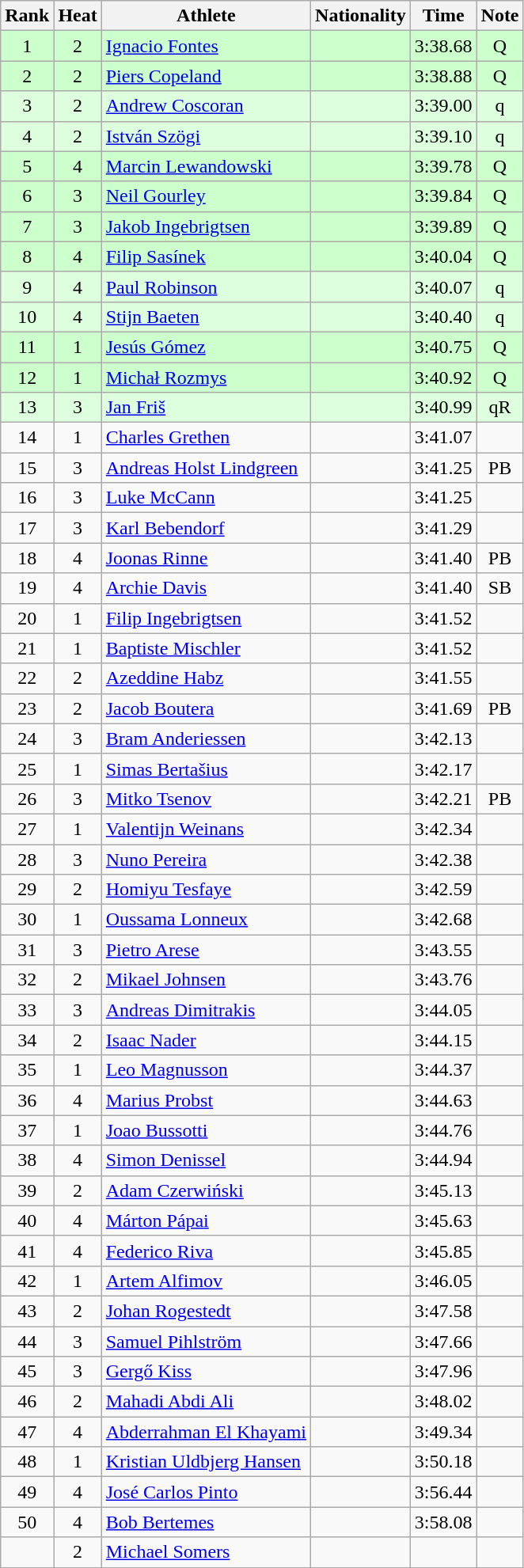<table class="wikitable sortable" style="text-align:center">
<tr>
<th>Rank</th>
<th>Heat</th>
<th>Athlete</th>
<th>Nationality</th>
<th>Time</th>
<th>Note</th>
</tr>
<tr bgcolor=ccffcc>
<td>1</td>
<td>2</td>
<td align=left><a href='#'>Ignacio Fontes</a></td>
<td align=left></td>
<td>3:38.68</td>
<td>Q</td>
</tr>
<tr bgcolor=ccffcc>
<td>2</td>
<td>2</td>
<td align=left><a href='#'>Piers Copeland</a></td>
<td align=left></td>
<td>3:38.88</td>
<td>Q</td>
</tr>
<tr bgcolor=ddffdd>
<td>3</td>
<td>2</td>
<td align=left><a href='#'>Andrew Coscoran</a></td>
<td align=left></td>
<td>3:39.00</td>
<td>q</td>
</tr>
<tr bgcolor=ddffdd>
<td>4</td>
<td>2</td>
<td align=left><a href='#'>István Szögi</a></td>
<td align=left></td>
<td>3:39.10</td>
<td>q</td>
</tr>
<tr bgcolor=ccffcc>
<td>5</td>
<td>4</td>
<td align=left><a href='#'>Marcin Lewandowski</a></td>
<td align=left></td>
<td>3:39.78</td>
<td>Q</td>
</tr>
<tr bgcolor=ccffcc>
<td>6</td>
<td>3</td>
<td align=left><a href='#'>Neil Gourley</a></td>
<td align=left></td>
<td>3:39.84</td>
<td>Q</td>
</tr>
<tr bgcolor=ccffcc>
<td>7</td>
<td>3</td>
<td align=left><a href='#'>Jakob Ingebrigtsen</a></td>
<td align=left></td>
<td>3:39.89</td>
<td>Q</td>
</tr>
<tr bgcolor=ccffcc>
<td>8</td>
<td>4</td>
<td align=left><a href='#'>Filip Sasínek</a></td>
<td align=left></td>
<td>3:40.04</td>
<td>Q</td>
</tr>
<tr bgcolor=ddffdd>
<td>9</td>
<td>4</td>
<td align=left><a href='#'>Paul Robinson</a></td>
<td align=left></td>
<td>3:40.07</td>
<td>q</td>
</tr>
<tr bgcolor=ddffdd>
<td>10</td>
<td>4</td>
<td align=left><a href='#'>Stijn Baeten</a></td>
<td align=left></td>
<td>3:40.40</td>
<td>q</td>
</tr>
<tr bgcolor=ccffcc>
<td>11</td>
<td>1</td>
<td align=left><a href='#'>Jesús Gómez</a></td>
<td align=left></td>
<td>3:40.75</td>
<td>Q</td>
</tr>
<tr bgcolor=ccffcc>
<td>12</td>
<td>1</td>
<td align=left><a href='#'>Michał Rozmys</a></td>
<td align=left></td>
<td>3:40.92</td>
<td>Q</td>
</tr>
<tr bgcolor=ddffdd>
<td>13</td>
<td>3</td>
<td align=left><a href='#'>Jan Friš</a></td>
<td align=left></td>
<td>3:40.99</td>
<td>qR</td>
</tr>
<tr>
<td>14</td>
<td>1</td>
<td align=left><a href='#'>Charles Grethen</a></td>
<td align=left></td>
<td>3:41.07</td>
<td></td>
</tr>
<tr>
<td>15</td>
<td>3</td>
<td align=left><a href='#'>Andreas Holst Lindgreen</a></td>
<td align=left></td>
<td>3:41.25</td>
<td>PB</td>
</tr>
<tr>
<td>16</td>
<td>3</td>
<td align=left><a href='#'>Luke McCann</a></td>
<td align=left></td>
<td>3:41.25</td>
<td></td>
</tr>
<tr>
<td>17</td>
<td>3</td>
<td align=left><a href='#'>Karl Bebendorf</a></td>
<td align=left></td>
<td>3:41.29</td>
<td></td>
</tr>
<tr>
<td>18</td>
<td>4</td>
<td align=left><a href='#'>Joonas Rinne</a></td>
<td align=left></td>
<td>3:41.40</td>
<td>PB</td>
</tr>
<tr>
<td>19</td>
<td>4</td>
<td align=left><a href='#'>Archie Davis</a></td>
<td align=left></td>
<td>3:41.40</td>
<td>SB</td>
</tr>
<tr>
<td>20</td>
<td>1</td>
<td align=left><a href='#'>Filip Ingebrigtsen</a></td>
<td align=left></td>
<td>3:41.52</td>
<td></td>
</tr>
<tr>
<td>21</td>
<td>1</td>
<td align=left><a href='#'>Baptiste Mischler</a></td>
<td align=left></td>
<td>3:41.52</td>
<td></td>
</tr>
<tr>
<td>22</td>
<td>2</td>
<td align=left><a href='#'>Azeddine Habz</a></td>
<td align=left></td>
<td>3:41.55</td>
<td></td>
</tr>
<tr>
<td>23</td>
<td>2</td>
<td align=left><a href='#'>Jacob Boutera</a></td>
<td align=left></td>
<td>3:41.69</td>
<td>PB</td>
</tr>
<tr>
<td>24</td>
<td>3</td>
<td align=left><a href='#'>Bram Anderiessen</a></td>
<td align=left></td>
<td>3:42.13</td>
<td></td>
</tr>
<tr>
<td>25</td>
<td>1</td>
<td align=left><a href='#'>Simas Bertašius</a></td>
<td align=left></td>
<td>3:42.17</td>
<td></td>
</tr>
<tr>
<td>26</td>
<td>3</td>
<td align=left><a href='#'>Mitko Tsenov</a></td>
<td align=left></td>
<td>3:42.21</td>
<td>PB</td>
</tr>
<tr>
<td>27</td>
<td>1</td>
<td align=left><a href='#'>Valentijn Weinans</a></td>
<td align=left></td>
<td>3:42.34</td>
<td></td>
</tr>
<tr>
<td>28</td>
<td>3</td>
<td align=left><a href='#'>Nuno Pereira</a></td>
<td align=left></td>
<td>3:42.38</td>
<td></td>
</tr>
<tr>
<td>29</td>
<td>2</td>
<td align=left><a href='#'>Homiyu Tesfaye</a></td>
<td align=left></td>
<td>3:42.59</td>
<td></td>
</tr>
<tr>
<td>30</td>
<td>1</td>
<td align=left><a href='#'>Oussama Lonneux</a></td>
<td align=left></td>
<td>3:42.68</td>
<td></td>
</tr>
<tr>
<td>31</td>
<td>3</td>
<td align=left><a href='#'>Pietro Arese</a></td>
<td align=left></td>
<td>3:43.55</td>
<td></td>
</tr>
<tr>
<td>32</td>
<td>2</td>
<td align=left><a href='#'>Mikael Johnsen</a></td>
<td align=left></td>
<td>3:43.76</td>
<td></td>
</tr>
<tr>
<td>33</td>
<td>3</td>
<td align=left><a href='#'>Andreas Dimitrakis</a></td>
<td align=left></td>
<td>3:44.05</td>
<td></td>
</tr>
<tr>
<td>34</td>
<td>2</td>
<td align=left><a href='#'>Isaac Nader</a></td>
<td align=left></td>
<td>3:44.15</td>
<td></td>
</tr>
<tr>
<td>35</td>
<td>1</td>
<td align=left><a href='#'>Leo Magnusson</a></td>
<td align=left></td>
<td>3:44.37</td>
<td></td>
</tr>
<tr>
<td>36</td>
<td>4</td>
<td align=left><a href='#'>Marius Probst</a></td>
<td align=left></td>
<td>3:44.63</td>
<td></td>
</tr>
<tr>
<td>37</td>
<td>1</td>
<td align=left><a href='#'>Joao Bussotti</a></td>
<td align=left></td>
<td>3:44.76</td>
<td></td>
</tr>
<tr>
<td>38</td>
<td>4</td>
<td align=left><a href='#'>Simon Denissel</a></td>
<td align=left></td>
<td>3:44.94</td>
<td></td>
</tr>
<tr>
<td>39</td>
<td>2</td>
<td align=left><a href='#'>Adam Czerwiński</a></td>
<td align=left></td>
<td>3:45.13</td>
<td></td>
</tr>
<tr>
<td>40</td>
<td>4</td>
<td align=left><a href='#'>Márton Pápai</a></td>
<td align=left></td>
<td>3:45.63</td>
<td></td>
</tr>
<tr>
<td>41</td>
<td>4</td>
<td align=left><a href='#'>Federico Riva</a></td>
<td align=left></td>
<td>3:45.85</td>
<td></td>
</tr>
<tr>
<td>42</td>
<td>1</td>
<td align=left><a href='#'>Artem Alfimov</a></td>
<td align=left></td>
<td>3:46.05</td>
<td></td>
</tr>
<tr>
<td>43</td>
<td>2</td>
<td align=left><a href='#'>Johan Rogestedt</a></td>
<td align=left></td>
<td>3:47.58</td>
<td></td>
</tr>
<tr>
<td>44</td>
<td>3</td>
<td align=left><a href='#'>Samuel Pihlström</a></td>
<td align=left></td>
<td>3:47.66</td>
<td></td>
</tr>
<tr>
<td>45</td>
<td>3</td>
<td align=left><a href='#'>Gergő Kiss</a></td>
<td align="left"></td>
<td>3:47.96</td>
<td></td>
</tr>
<tr>
<td>46</td>
<td>2</td>
<td align=left><a href='#'>Mahadi Abdi Ali</a></td>
<td align=left></td>
<td>3:48.02</td>
<td></td>
</tr>
<tr>
<td>47</td>
<td>4</td>
<td align=left><a href='#'>Abderrahman El Khayami</a></td>
<td align=left></td>
<td>3:49.34</td>
<td></td>
</tr>
<tr>
<td>48</td>
<td>1</td>
<td align=left><a href='#'>Kristian Uldbjerg Hansen</a></td>
<td align=left></td>
<td>3:50.18</td>
<td></td>
</tr>
<tr>
<td>49</td>
<td>4</td>
<td align=left><a href='#'>José Carlos Pinto</a></td>
<td align=left></td>
<td>3:56.44</td>
<td></td>
</tr>
<tr>
<td>50</td>
<td>4</td>
<td align=left><a href='#'>Bob Bertemes</a></td>
<td align=left></td>
<td>3:58.08</td>
<td></td>
</tr>
<tr>
<td></td>
<td>2</td>
<td align=left><a href='#'>Michael Somers</a></td>
<td align=left></td>
<td></td>
<td></td>
</tr>
</table>
